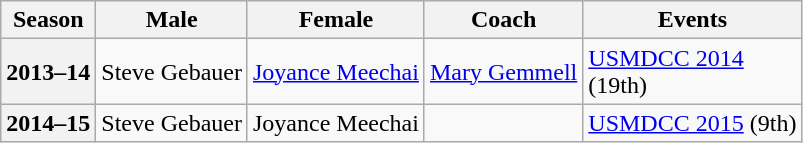<table class="wikitable">
<tr>
<th scope="col">Season</th>
<th scope="col">Male</th>
<th scope="col">Female</th>
<th scope="col">Coach</th>
<th scope="col">Events</th>
</tr>
<tr>
<th scope="row">2013–14</th>
<td>Steve Gebauer</td>
<td><a href='#'>Joyance Meechai</a></td>
<td><a href='#'>Mary Gemmell</a></td>
<td><a href='#'>USMDCC 2014</a> <br> (19th)</td>
</tr>
<tr>
<th scope="row">2014–15</th>
<td>Steve Gebauer</td>
<td>Joyance Meechai</td>
<td></td>
<td><a href='#'>USMDCC 2015</a> (9th)</td>
</tr>
</table>
